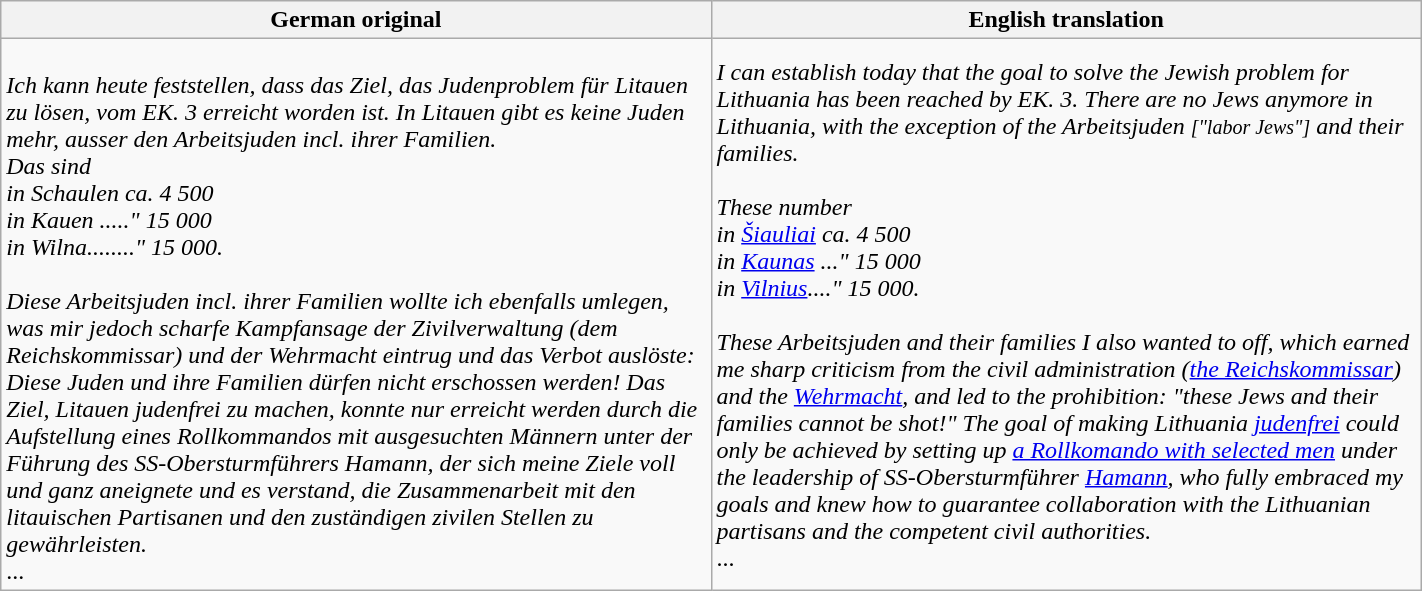<table class="wikitable vatop" style="width: 75%;">
<tr>
<th style="width: 50%;">German original</th>
<th style="width: 50%;">English translation</th>
</tr>
<tr>
<td><br><em>Ich kann heute feststellen, dass das Ziel, das Judenproblem für Litauen zu lösen, vom EK. 3 erreicht worden ist. In Litauen gibt es keine Juden mehr, ausser den Arbeitsjuden incl. ihrer Familien.</em>
<br>
<em>Das sind</em><br>
<em>in Schaulen ca. 4 500</em><br>
<em>in Kauen ....." 15 000</em><br>
<em>in Wilna........" 15 000.</em><br>
<br>
<em>Diese Arbeitsjuden incl. ihrer Familien wollte ich ebenfalls umlegen, was mir jedoch scharfe Kampfansage der Zivilverwaltung (dem Reichskommissar) und der Wehrmacht eintrug und das Verbot auslöste: Diese Juden und ihre Familien dürfen nicht erschossen werden! Das Ziel, Litauen judenfrei zu machen, konnte nur erreicht werden durch die Aufstellung eines Rollkommandos mit ausgesuchten Männern unter der Führung des SS-Obersturmführers Hamann, der sich meine Ziele voll und ganz aneignete und es verstand, die Zusammenarbeit mit den litauischen Partisanen und den zuständigen zivilen Stellen zu gewährleisten.</em>
<br>...</td>
<td><em>I can establish today that the goal to solve the Jewish problem for Lithuania has been reached by EK. 3. There are no Jews anymore in Lithuania, with the exception of the Arbeitsjuden <small>["labor Jews"]</small> and their families.</em><br><br>
<em>These number</em><br>
<em>in <a href='#'>Šiauliai</a> ca. 4 500</em><br>
<em>in <a href='#'>Kaunas</a> ..." 15 000</em><br>
<em>in <a href='#'>Vilnius</a>...." 15 000.</em><br>
<br>
<em>These Arbeitsjuden and their families I also wanted to off, which earned me sharp criticism from the civil administration (<a href='#'>the Reichskommissar</a>) and the <a href='#'>Wehrmacht</a>, and led to the prohibition: "these Jews and their families cannot be shot!" The goal of making Lithuania <a href='#'>judenfrei</a> could only be achieved by setting up <a href='#'>a Rollkomando with selected men</a> under the leadership of SS-Obersturmführer <a href='#'>Hamann</a>, who fully embraced my goals and knew how to guarantee collaboration with the Lithuanian partisans and the competent civil authorities.</em>
<br>...</td>
</tr>
</table>
